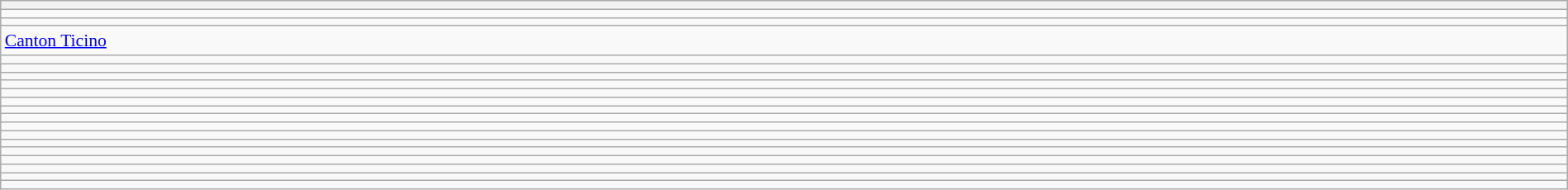<table class="wikitable" style="font-size:90%" width=100%>
<tr>
<th scope="col"></th>
</tr>
<tr>
<td></td>
</tr>
<tr>
<td></td>
</tr>
<tr>
<td> <a href='#'>Canton Ticino</a></td>
</tr>
<tr>
<td></td>
</tr>
<tr>
<td></td>
</tr>
<tr>
<td></td>
</tr>
<tr>
<td></td>
</tr>
<tr>
<td></td>
</tr>
<tr>
<td></td>
</tr>
<tr>
<td></td>
</tr>
<tr>
<td></td>
</tr>
<tr>
<td></td>
</tr>
<tr>
<td></td>
</tr>
<tr>
<td></td>
</tr>
<tr>
<td></td>
</tr>
<tr>
<td></td>
</tr>
<tr>
<td></td>
</tr>
<tr>
<td></td>
</tr>
<tr>
<td></td>
</tr>
</table>
